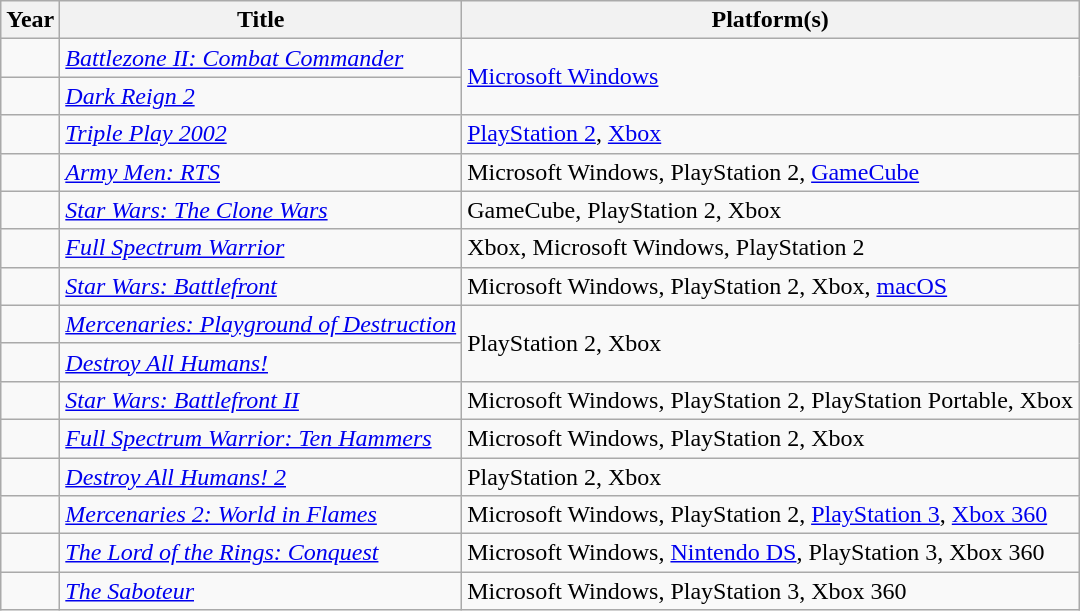<table class="wikitable sortable">
<tr>
<th>Year</th>
<th>Title</th>
<th>Platform(s)</th>
</tr>
<tr>
<td></td>
<td><em><a href='#'>Battlezone II: Combat Commander</a></em></td>
<td rowspan="2"><a href='#'>Microsoft Windows</a></td>
</tr>
<tr>
<td></td>
<td><em><a href='#'>Dark Reign 2</a></em></td>
</tr>
<tr>
<td></td>
<td><em><a href='#'>Triple Play 2002</a></em></td>
<td><a href='#'>PlayStation 2</a>, <a href='#'>Xbox</a></td>
</tr>
<tr>
<td></td>
<td><em><a href='#'>Army Men: RTS</a></em></td>
<td>Microsoft Windows, PlayStation 2, <a href='#'>GameCube</a></td>
</tr>
<tr>
<td></td>
<td><em><a href='#'>Star Wars: The Clone Wars</a></em></td>
<td>GameCube, PlayStation 2, Xbox</td>
</tr>
<tr>
<td></td>
<td><em><a href='#'>Full Spectrum Warrior</a></em></td>
<td>Xbox, Microsoft Windows, PlayStation 2</td>
</tr>
<tr>
<td></td>
<td><em><a href='#'>Star Wars: Battlefront</a></em></td>
<td>Microsoft Windows, PlayStation 2, Xbox, <a href='#'>macOS</a></td>
</tr>
<tr>
<td></td>
<td><em><a href='#'>Mercenaries: Playground of Destruction</a></em></td>
<td rowspan="2">PlayStation 2, Xbox</td>
</tr>
<tr>
<td></td>
<td><em><a href='#'>Destroy All Humans!</a></em></td>
</tr>
<tr>
<td></td>
<td><em><a href='#'>Star Wars: Battlefront II</a></em></td>
<td>Microsoft Windows, PlayStation 2, PlayStation Portable, Xbox</td>
</tr>
<tr>
<td></td>
<td><em><a href='#'>Full Spectrum Warrior: Ten Hammers</a></em></td>
<td>Microsoft Windows, PlayStation 2, Xbox</td>
</tr>
<tr>
<td></td>
<td><em><a href='#'>Destroy All Humans! 2</a></em></td>
<td>PlayStation 2, Xbox</td>
</tr>
<tr>
<td></td>
<td><em><a href='#'>Mercenaries 2: World in Flames</a></em></td>
<td>Microsoft Windows, PlayStation 2, <a href='#'>PlayStation 3</a>, <a href='#'>Xbox 360</a></td>
</tr>
<tr>
<td></td>
<td><em><a href='#'>The Lord of the Rings: Conquest</a></em></td>
<td>Microsoft Windows, <a href='#'>Nintendo DS</a>, PlayStation 3, Xbox 360</td>
</tr>
<tr>
<td></td>
<td><em><a href='#'>The Saboteur</a></em></td>
<td>Microsoft Windows, PlayStation 3, Xbox 360</td>
</tr>
</table>
